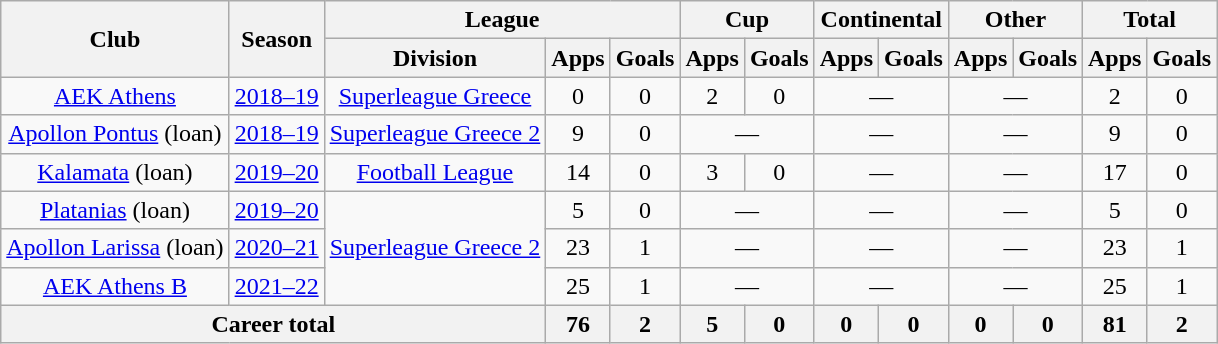<table class="wikitable" style="text-align:center">
<tr>
<th rowspan=2>Club</th>
<th rowspan=2>Season</th>
<th colspan=3>League</th>
<th colspan=2>Cup</th>
<th colspan=2>Continental</th>
<th colspan=2>Other</th>
<th colspan=2>Total</th>
</tr>
<tr>
<th>Division</th>
<th>Apps</th>
<th>Goals</th>
<th>Apps</th>
<th>Goals</th>
<th>Apps</th>
<th>Goals</th>
<th>Apps</th>
<th>Goals</th>
<th>Apps</th>
<th>Goals</th>
</tr>
<tr>
<td><a href='#'>AEK Athens</a></td>
<td><a href='#'>2018–19</a></td>
<td><a href='#'>Superleague Greece</a></td>
<td>0</td>
<td>0</td>
<td>2</td>
<td>0</td>
<td colspan="2">—</td>
<td colspan="2">—</td>
<td>2</td>
<td>0</td>
</tr>
<tr>
<td><a href='#'>Apollon Pontus</a> (loan)</td>
<td><a href='#'>2018–19</a></td>
<td><a href='#'>Superleague Greece 2</a></td>
<td>9</td>
<td>0</td>
<td colspan="2">—</td>
<td colspan="2">—</td>
<td colspan="2">—</td>
<td>9</td>
<td>0</td>
</tr>
<tr>
<td><a href='#'>Kalamata</a> (loan)</td>
<td><a href='#'>2019–20</a></td>
<td><a href='#'>Football League</a></td>
<td>14</td>
<td>0</td>
<td>3</td>
<td>0</td>
<td colspan="2">—</td>
<td colspan="2">—</td>
<td>17</td>
<td>0</td>
</tr>
<tr>
<td><a href='#'>Platanias</a> (loan)</td>
<td><a href='#'>2019–20</a></td>
<td rowspan="3"><a href='#'>Superleague Greece 2</a></td>
<td>5</td>
<td>0</td>
<td colspan="2">—</td>
<td colspan="2">—</td>
<td colspan="2">—</td>
<td>5</td>
<td>0</td>
</tr>
<tr>
<td><a href='#'>Apollon Larissa</a> (loan)</td>
<td><a href='#'>2020–21</a></td>
<td>23</td>
<td>1</td>
<td colspan="2">—</td>
<td colspan="2">—</td>
<td colspan="2">—</td>
<td>23</td>
<td>1</td>
</tr>
<tr>
<td><a href='#'>AEK Athens B</a></td>
<td><a href='#'>2021–22</a></td>
<td>25</td>
<td>1</td>
<td colspan="2">—</td>
<td colspan="2">—</td>
<td colspan="2">—</td>
<td>25</td>
<td>1</td>
</tr>
<tr>
<th colspan="3">Career total</th>
<th>76</th>
<th>2</th>
<th>5</th>
<th>0</th>
<th>0</th>
<th>0</th>
<th>0</th>
<th>0</th>
<th>81</th>
<th>2</th>
</tr>
</table>
